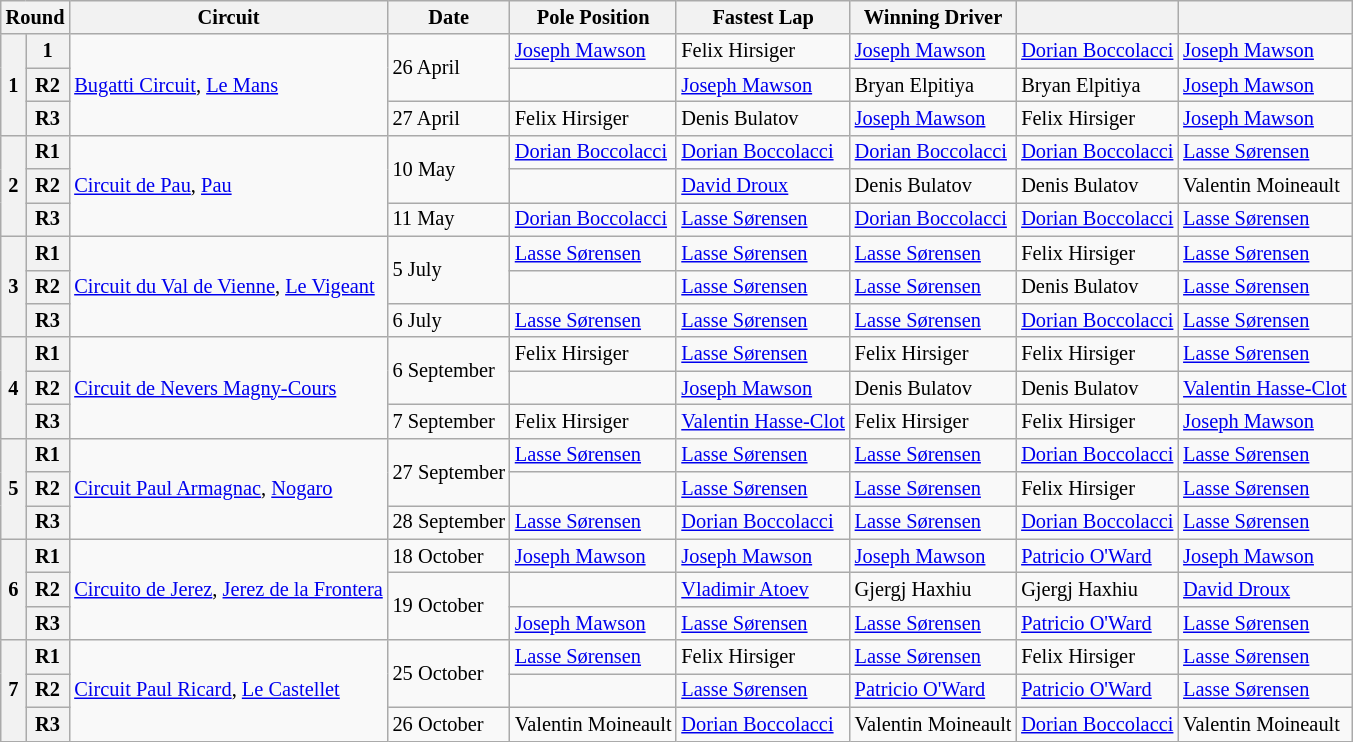<table class="wikitable" style="font-size:85%">
<tr>
<th colspan=2>Round</th>
<th>Circuit</th>
<th>Date</th>
<th>Pole Position</th>
<th>Fastest Lap</th>
<th>Winning Driver</th>
<th></th>
<th></th>
</tr>
<tr>
<th rowspan=3>1</th>
<th>1</th>
<td rowspan=3> <a href='#'>Bugatti Circuit</a>, <a href='#'>Le Mans</a></td>
<td rowspan=2>26 April</td>
<td> <a href='#'>Joseph Mawson</a></td>
<td> Felix Hirsiger</td>
<td> <a href='#'>Joseph Mawson</a></td>
<td> <a href='#'>Dorian Boccolacci</a></td>
<td> <a href='#'>Joseph Mawson</a></td>
</tr>
<tr>
<th>R2</th>
<td></td>
<td> <a href='#'>Joseph Mawson</a></td>
<td> Bryan Elpitiya</td>
<td> Bryan Elpitiya</td>
<td> <a href='#'>Joseph Mawson</a></td>
</tr>
<tr>
<th>R3</th>
<td>27 April</td>
<td> Felix Hirsiger</td>
<td> Denis Bulatov</td>
<td> <a href='#'>Joseph Mawson</a></td>
<td> Felix Hirsiger</td>
<td> <a href='#'>Joseph Mawson</a></td>
</tr>
<tr>
<th rowspan=3>2</th>
<th>R1</th>
<td rowspan=3> <a href='#'>Circuit de Pau</a>, <a href='#'>Pau</a></td>
<td rowspan=2>10 May</td>
<td nowrap> <a href='#'>Dorian Boccolacci</a></td>
<td nowrap> <a href='#'>Dorian Boccolacci</a></td>
<td nowrap> <a href='#'>Dorian Boccolacci</a></td>
<td nowrap> <a href='#'>Dorian Boccolacci</a></td>
<td nowrap> <a href='#'>Lasse Sørensen</a></td>
</tr>
<tr>
<th>R2</th>
<td></td>
<td> <a href='#'>David Droux</a></td>
<td> Denis Bulatov</td>
<td> Denis Bulatov</td>
<td> Valentin Moineault</td>
</tr>
<tr>
<th>R3</th>
<td>11 May</td>
<td> <a href='#'>Dorian Boccolacci</a></td>
<td> <a href='#'>Lasse Sørensen</a></td>
<td> <a href='#'>Dorian Boccolacci</a></td>
<td> <a href='#'>Dorian Boccolacci</a></td>
<td> <a href='#'>Lasse Sørensen</a></td>
</tr>
<tr>
<th rowspan=3>3</th>
<th>R1</th>
<td rowspan=3> <a href='#'>Circuit du Val de Vienne</a>, <a href='#'>Le Vigeant</a></td>
<td rowspan=2>5 July</td>
<td> <a href='#'>Lasse Sørensen</a></td>
<td> <a href='#'>Lasse Sørensen</a></td>
<td> <a href='#'>Lasse Sørensen</a></td>
<td> Felix Hirsiger</td>
<td> <a href='#'>Lasse Sørensen</a></td>
</tr>
<tr>
<th>R2</th>
<td></td>
<td> <a href='#'>Lasse Sørensen</a></td>
<td> <a href='#'>Lasse Sørensen</a></td>
<td> Denis Bulatov</td>
<td> <a href='#'>Lasse Sørensen</a></td>
</tr>
<tr>
<th>R3</th>
<td>6 July</td>
<td> <a href='#'>Lasse Sørensen</a></td>
<td> <a href='#'>Lasse Sørensen</a></td>
<td> <a href='#'>Lasse Sørensen</a></td>
<td> <a href='#'>Dorian Boccolacci</a></td>
<td> <a href='#'>Lasse Sørensen</a></td>
</tr>
<tr>
<th rowspan=3>4</th>
<th>R1</th>
<td rowspan=3>  <a href='#'>Circuit de Nevers Magny-Cours</a></td>
<td rowspan=2>6 September</td>
<td> Felix Hirsiger</td>
<td> <a href='#'>Lasse Sørensen</a></td>
<td> Felix Hirsiger</td>
<td> Felix Hirsiger</td>
<td> <a href='#'>Lasse Sørensen</a></td>
</tr>
<tr>
<th>R2</th>
<td></td>
<td> <a href='#'>Joseph Mawson</a></td>
<td> Denis Bulatov</td>
<td> Denis Bulatov</td>
<td nowrap> <a href='#'>Valentin Hasse-Clot</a></td>
</tr>
<tr>
<th>R3</th>
<td>7 September</td>
<td> Felix Hirsiger</td>
<td nowrap> <a href='#'>Valentin Hasse-Clot</a></td>
<td> Felix Hirsiger</td>
<td> Felix Hirsiger</td>
<td> <a href='#'>Joseph Mawson</a></td>
</tr>
<tr>
<th rowspan=3>5</th>
<th>R1</th>
<td rowspan=3> <a href='#'>Circuit Paul Armagnac</a>, <a href='#'>Nogaro</a></td>
<td rowspan=2>27 September</td>
<td> <a href='#'>Lasse Sørensen</a></td>
<td> <a href='#'>Lasse Sørensen</a></td>
<td> <a href='#'>Lasse Sørensen</a></td>
<td> <a href='#'>Dorian Boccolacci</a></td>
<td> <a href='#'>Lasse Sørensen</a></td>
</tr>
<tr>
<th>R2</th>
<td></td>
<td> <a href='#'>Lasse Sørensen</a></td>
<td> <a href='#'>Lasse Sørensen</a></td>
<td> Felix Hirsiger</td>
<td> <a href='#'>Lasse Sørensen</a></td>
</tr>
<tr>
<th>R3</th>
<td nowrap>28 September</td>
<td nowrap> <a href='#'>Lasse Sørensen</a></td>
<td nowrap> <a href='#'>Dorian Boccolacci</a></td>
<td nowrap> <a href='#'>Lasse Sørensen</a></td>
<td nowrap> <a href='#'>Dorian Boccolacci</a></td>
<td nowrap> <a href='#'>Lasse Sørensen</a></td>
</tr>
<tr>
<th rowspan=3>6</th>
<th>R1</th>
<td rowspan=3 nowrap> <a href='#'>Circuito de Jerez</a>, <a href='#'>Jerez de la Frontera</a></td>
<td>18 October</td>
<td> <a href='#'>Joseph Mawson</a></td>
<td> <a href='#'>Joseph Mawson</a></td>
<td> <a href='#'>Joseph Mawson</a></td>
<td> <a href='#'>Patricio O'Ward</a></td>
<td> <a href='#'>Joseph Mawson</a></td>
</tr>
<tr>
<th>R2</th>
<td rowspan=2>19 October</td>
<td></td>
<td> <a href='#'>Vladimir Atoev</a></td>
<td>  Gjergj Haxhiu</td>
<td>  Gjergj Haxhiu</td>
<td> <a href='#'>David Droux</a></td>
</tr>
<tr>
<th>R3</th>
<td> <a href='#'>Joseph Mawson</a></td>
<td> <a href='#'>Lasse Sørensen</a></td>
<td> <a href='#'>Lasse Sørensen</a></td>
<td> <a href='#'>Patricio O'Ward</a></td>
<td> <a href='#'>Lasse Sørensen</a></td>
</tr>
<tr>
<th rowspan=3>7</th>
<th>R1</th>
<td rowspan=3> <a href='#'>Circuit Paul Ricard</a>, <a href='#'>Le Castellet</a></td>
<td rowspan=2>25 October</td>
<td> <a href='#'>Lasse Sørensen</a></td>
<td> Felix Hirsiger</td>
<td> <a href='#'>Lasse Sørensen</a></td>
<td> Felix Hirsiger</td>
<td> <a href='#'>Lasse Sørensen</a></td>
</tr>
<tr>
<th>R2</th>
<td></td>
<td> <a href='#'>Lasse Sørensen</a></td>
<td> <a href='#'>Patricio O'Ward</a></td>
<td> <a href='#'>Patricio O'Ward</a></td>
<td> <a href='#'>Lasse Sørensen</a></td>
</tr>
<tr>
<th>R3</th>
<td>26 October</td>
<td nowrap> Valentin Moineault</td>
<td nowrap> <a href='#'>Dorian Boccolacci</a></td>
<td nowrap> Valentin Moineault</td>
<td nowrap> <a href='#'>Dorian Boccolacci</a></td>
<td nowrap> Valentin Moineault</td>
</tr>
</table>
